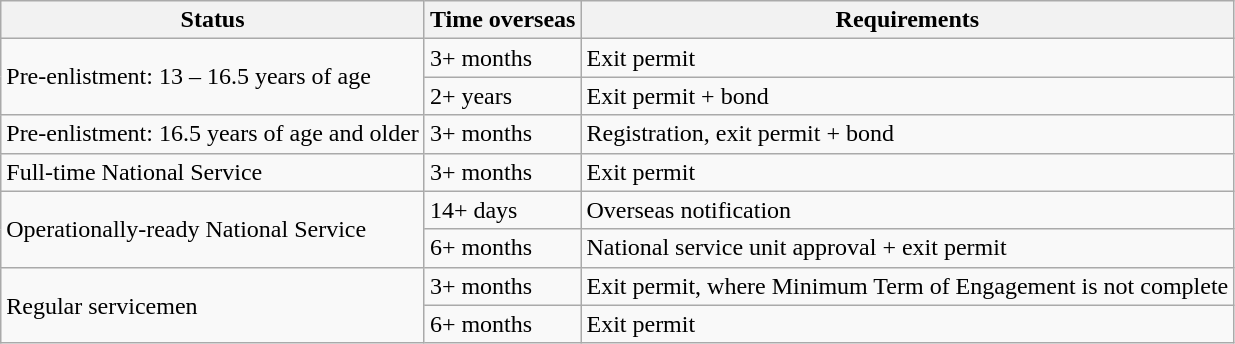<table class="wikitable">
<tr>
<th>Status</th>
<th>Time overseas</th>
<th>Requirements</th>
</tr>
<tr>
<td rowspan="2">Pre-enlistment: 13 – 16.5 years of age</td>
<td>3+ months</td>
<td>Exit permit</td>
</tr>
<tr>
<td>2+ years</td>
<td>Exit permit + bond</td>
</tr>
<tr>
<td>Pre-enlistment: 16.5 years of age and older</td>
<td>3+ months</td>
<td>Registration, exit permit + bond</td>
</tr>
<tr>
<td>Full-time National Service</td>
<td>3+ months</td>
<td>Exit permit</td>
</tr>
<tr>
<td rowspan="2">Operationally-ready National Service</td>
<td>14+ days</td>
<td>Overseas notification</td>
</tr>
<tr>
<td>6+ months</td>
<td>National service unit approval + exit permit</td>
</tr>
<tr>
<td rowspan="2">Regular servicemen</td>
<td>3+ months</td>
<td>Exit permit, where Minimum Term of Engagement is not complete</td>
</tr>
<tr>
<td>6+ months</td>
<td>Exit permit</td>
</tr>
</table>
